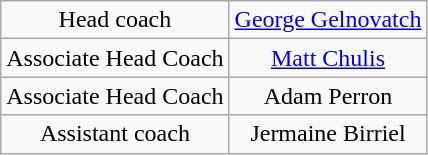<table class="wikitable" style="text-align: center;">
<tr>
<td>Head coach</td>
<td><a href='#'>George Gelnovatch</a></td>
</tr>
<tr>
<td>Associate Head Coach</td>
<td><a href='#'>Matt Chulis</a></td>
</tr>
<tr>
<td>Associate Head Coach</td>
<td>Adam Perron</td>
</tr>
<tr>
<td>Assistant coach</td>
<td>Jermaine Birriel</td>
</tr>
</table>
